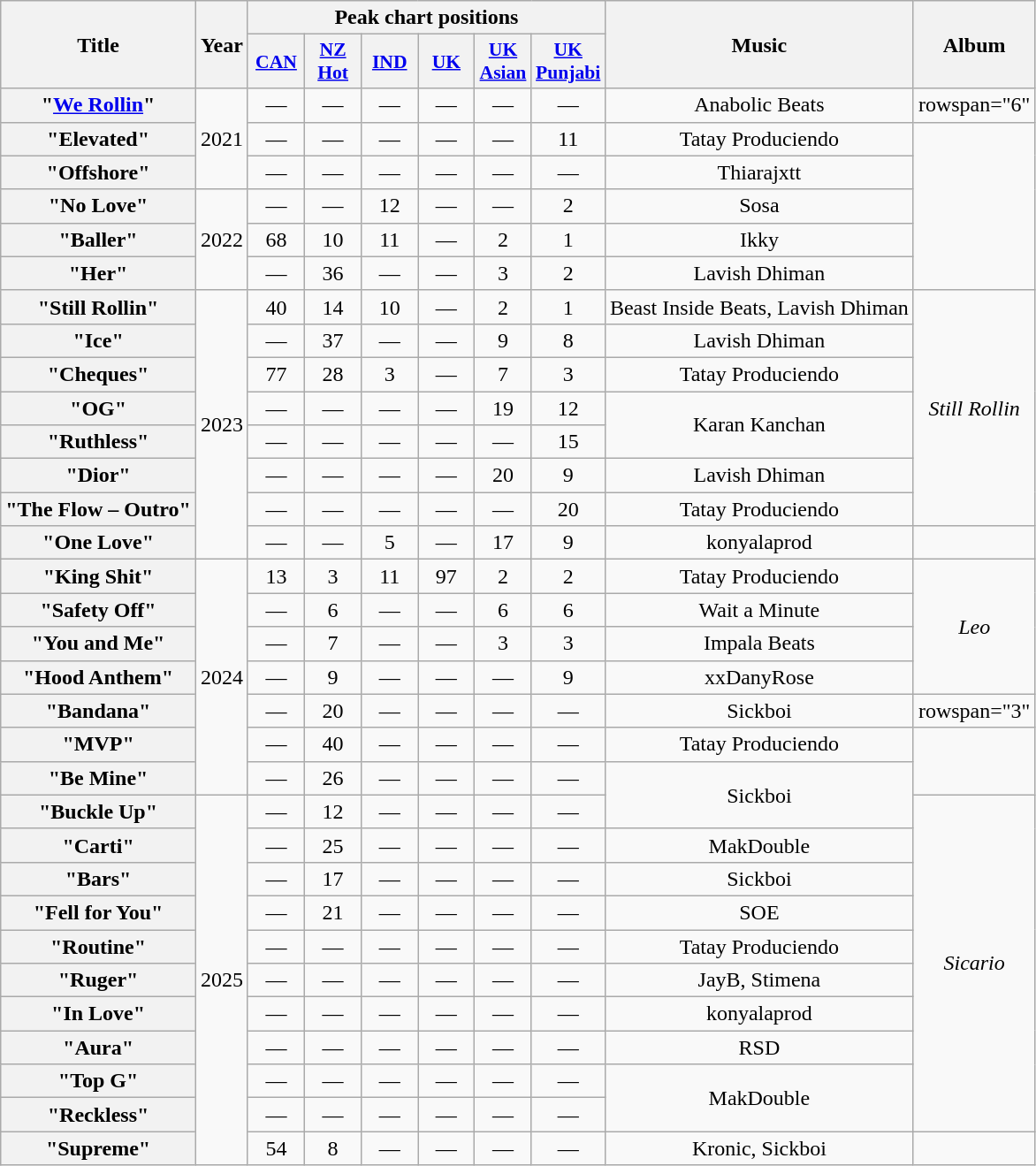<table class="wikitable plainrowheaders" style="text-align:center;">
<tr>
<th scope="col" rowspan="2">Title</th>
<th scope="col" rowspan="2">Year</th>
<th scope="col" colspan="6">Peak chart positions</th>
<th scope="col" rowspan="2">Music</th>
<th scope="col" rowspan="2">Album</th>
</tr>
<tr>
<th scope="col" style="width:2.5em;font-size:90%;"><a href='#'>CAN</a><br></th>
<th scope="col" style="width:2.5em;font-size:90%;"><a href='#'>NZ<br>Hot</a><br></th>
<th scope="col" style="width:2.5em;font-size:90%;"><a href='#'>IND</a><br></th>
<th scope="col" style="width:2.5em;font-size:90%;"><a href='#'>UK</a><br></th>
<th scope="col" style="width:2.5em;font-size:90%;"><a href='#'>UK Asian</a> <br> </th>
<th scope="col" style="width:2.5em;font-size:90%;"><a href='#'>UK Punjabi</a></th>
</tr>
<tr>
<th scope="row">"<a href='#'>We Rollin</a>"</th>
<td rowspan="3">2021</td>
<td>—</td>
<td>—</td>
<td>—</td>
<td>—</td>
<td>—</td>
<td>—</td>
<td>Anabolic Beats</td>
<td>rowspan="6" </td>
</tr>
<tr>
<th scope="row">"Elevated"</th>
<td>—</td>
<td>—</td>
<td>—</td>
<td>—</td>
<td>—</td>
<td>11</td>
<td>Tatay Produciendo</td>
</tr>
<tr>
<th scope="row">"Offshore"</th>
<td>—</td>
<td>—</td>
<td>—</td>
<td>—</td>
<td>—</td>
<td>—</td>
<td>Thiarajxtt</td>
</tr>
<tr>
<th scope="row">"No Love"</th>
<td rowspan="3">2022</td>
<td>—</td>
<td>—</td>
<td>12</td>
<td>—</td>
<td>—</td>
<td>2</td>
<td>Sosa</td>
</tr>
<tr>
<th scope="row">"Baller" </th>
<td>68</td>
<td>10</td>
<td>11</td>
<td>—</td>
<td>2</td>
<td>1</td>
<td>Ikky</td>
</tr>
<tr>
<th scope="row">"Her"</th>
<td>—</td>
<td>36</td>
<td>—</td>
<td>—</td>
<td>3</td>
<td>2</td>
<td>Lavish Dhiman</td>
</tr>
<tr>
<th scope="row">"Still Rollin"</th>
<td rowspan="8">2023</td>
<td>40</td>
<td>14</td>
<td>10</td>
<td>—</td>
<td>2</td>
<td>1</td>
<td>Beast Inside Beats, Lavish Dhiman</td>
<td rowspan="7"><em>Still Rollin</em></td>
</tr>
<tr>
<th scope="row">"Ice"</th>
<td>—</td>
<td>37</td>
<td>—</td>
<td>—</td>
<td>9</td>
<td>8</td>
<td>Lavish Dhiman</td>
</tr>
<tr>
<th scope="row">"Cheques"</th>
<td>77</td>
<td>28</td>
<td>3</td>
<td>—</td>
<td>7</td>
<td>3</td>
<td>Tatay Produciendo</td>
</tr>
<tr>
<th scope="row">"OG"</th>
<td>—</td>
<td>—</td>
<td>—</td>
<td>—</td>
<td>19</td>
<td>12</td>
<td rowspan="2">Karan Kanchan</td>
</tr>
<tr>
<th scope="row">"Ruthless"</th>
<td>—</td>
<td>—</td>
<td>—</td>
<td>—</td>
<td>—</td>
<td>15</td>
</tr>
<tr>
<th scope="row">"Dior"</th>
<td>—</td>
<td>—</td>
<td>—</td>
<td>—</td>
<td>20</td>
<td>9</td>
<td>Lavish Dhiman</td>
</tr>
<tr>
<th scope="row">"The Flow – Outro"</th>
<td>—</td>
<td>—</td>
<td>—</td>
<td>—</td>
<td>—</td>
<td>20</td>
<td>Tatay Produciendo</td>
</tr>
<tr>
<th scope="row">"One Love"</th>
<td>—</td>
<td>—</td>
<td>5</td>
<td>—</td>
<td>17</td>
<td>9</td>
<td>konyalaprod</td>
<td></td>
</tr>
<tr>
<th scope="row">"King Shit"</th>
<td rowspan="7">2024</td>
<td>13</td>
<td>3</td>
<td>11</td>
<td>97</td>
<td>2</td>
<td>2</td>
<td>Tatay Produciendo</td>
<td rowspan="4"><em>Leo</em></td>
</tr>
<tr>
<th scope="row">"Safety Off"</th>
<td>—</td>
<td>6</td>
<td>—</td>
<td>—</td>
<td>6</td>
<td>6</td>
<td>Wait a Minute</td>
</tr>
<tr>
<th scope="row">"You and Me"</th>
<td>—</td>
<td>7</td>
<td>—</td>
<td>—</td>
<td>3</td>
<td>3</td>
<td>Impala Beats</td>
</tr>
<tr>
<th scope="row">"Hood Anthem"</th>
<td>—</td>
<td>9</td>
<td>—</td>
<td>—</td>
<td>—</td>
<td>9</td>
<td>xxDanyRose</td>
</tr>
<tr>
<th scope="row">"Bandana"</th>
<td>—</td>
<td>20</td>
<td>—</td>
<td>—</td>
<td>—</td>
<td>—</td>
<td>Sickboi</td>
<td>rowspan="3" </td>
</tr>
<tr>
<th scope="row">"MVP"</th>
<td>—</td>
<td>40</td>
<td>—</td>
<td>—</td>
<td>—</td>
<td>—</td>
<td>Tatay Produciendo</td>
</tr>
<tr>
<th scope="row">"Be Mine"</th>
<td>—</td>
<td>26</td>
<td>—</td>
<td>—</td>
<td>—</td>
<td>—</td>
<td rowspan="2">Sickboi</td>
</tr>
<tr>
<th scope="row">"Buckle Up"</th>
<td rowspan="11">2025</td>
<td>—</td>
<td>12</td>
<td>—</td>
<td>—</td>
<td>—</td>
<td>—</td>
<td rowspan="10"><em>Sicario</em></td>
</tr>
<tr>
<th scope="row">"Carti"</th>
<td>—</td>
<td>25</td>
<td>—</td>
<td>—</td>
<td>—</td>
<td>—</td>
<td>MakDouble</td>
</tr>
<tr>
<th scope="row">"Bars"</th>
<td>—</td>
<td>17</td>
<td>—</td>
<td>—</td>
<td>—</td>
<td>—</td>
<td>Sickboi</td>
</tr>
<tr>
<th scope="row">"Fell for You"</th>
<td>—</td>
<td>21</td>
<td>—</td>
<td>—</td>
<td>—</td>
<td>—</td>
<td>SOE</td>
</tr>
<tr>
<th scope="row">"Routine"</th>
<td>—</td>
<td>—</td>
<td>—</td>
<td>—</td>
<td>—</td>
<td>—</td>
<td>Tatay Produciendo</td>
</tr>
<tr>
<th scope="row">"Ruger"</th>
<td>—</td>
<td>—</td>
<td>—</td>
<td>—</td>
<td>—</td>
<td>—</td>
<td>JayB, Stimena</td>
</tr>
<tr>
<th scope="row">"In Love"</th>
<td>—</td>
<td>—</td>
<td>—</td>
<td>—</td>
<td>—</td>
<td>—</td>
<td>konyalaprod</td>
</tr>
<tr>
<th scope="row">"Aura"</th>
<td>—</td>
<td>—</td>
<td>—</td>
<td>—</td>
<td>—</td>
<td>—</td>
<td>RSD</td>
</tr>
<tr>
<th scope="row">"Top G"</th>
<td>—</td>
<td>—</td>
<td>—</td>
<td>—</td>
<td>—</td>
<td>—</td>
<td rowspan="2">MakDouble</td>
</tr>
<tr>
<th scope="row">"Reckless"</th>
<td>—</td>
<td>—</td>
<td>—</td>
<td>—</td>
<td>—</td>
<td>—</td>
</tr>
<tr>
<th scope="row">"Supreme"</th>
<td>54</td>
<td>8</td>
<td>—</td>
<td>—</td>
<td>—</td>
<td>—</td>
<td>Kronic, Sickboi</td>
<td></td>
</tr>
</table>
